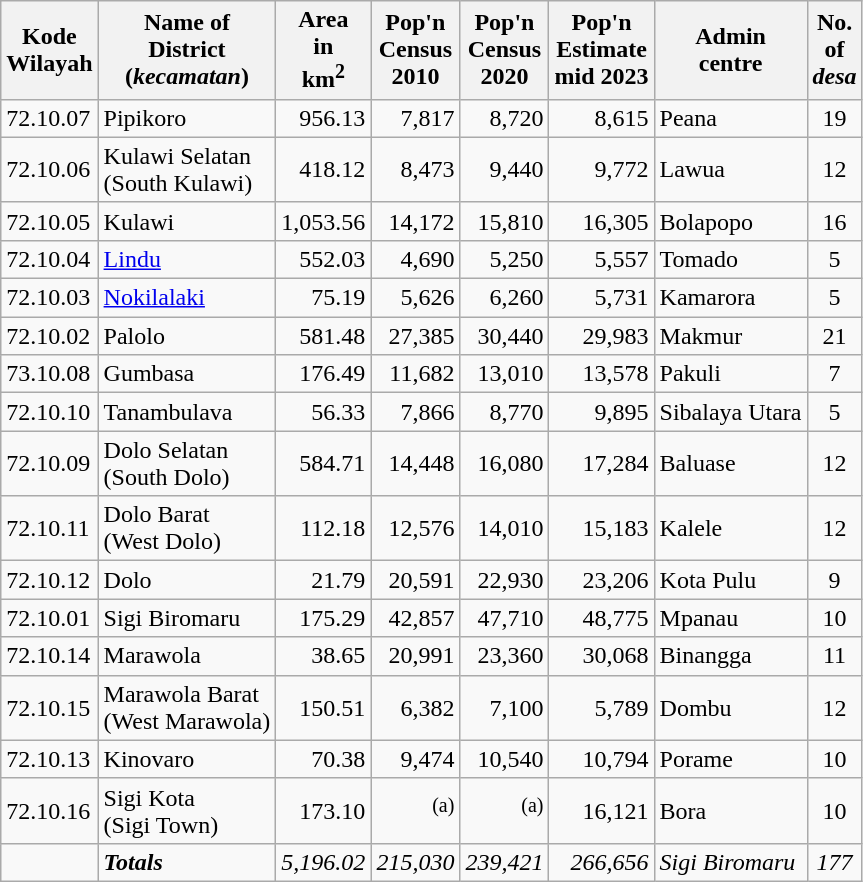<table class="sortable wikitable">
<tr>
<th>Kode <br>Wilayah</th>
<th>Name of<br>District<br>(<em>kecamatan</em>)</th>
<th>Area<br>in <br> km<sup>2</sup></th>
<th>Pop'n<br>Census<br>2010</th>
<th>Pop'n<br>Census<br>2020</th>
<th>Pop'n<br>Estimate<br>mid 2023</th>
<th>Admin<br>centre</th>
<th>No.<br>of<br><em>desa</em></th>
</tr>
<tr>
<td>72.10.07</td>
<td>Pipikoro</td>
<td align="right">956.13</td>
<td align="right">7,817</td>
<td align="right">8,720</td>
<td align="right">8,615</td>
<td>Peana</td>
<td align="center">19</td>
</tr>
<tr>
<td>72.10.06</td>
<td>Kulawi Selatan <br>(South Kulawi)</td>
<td align="right">418.12</td>
<td align="right">8,473</td>
<td align="right">9,440</td>
<td align="right">9,772</td>
<td>Lawua</td>
<td align="center">12</td>
</tr>
<tr>
<td>72.10.05</td>
<td>Kulawi</td>
<td align="right">1,053.56</td>
<td align="right">14,172</td>
<td align="right">15,810</td>
<td align="right">16,305</td>
<td>Bolapopo</td>
<td align="center">16</td>
</tr>
<tr>
<td>72.10.04</td>
<td><a href='#'>Lindu</a></td>
<td align="right">552.03</td>
<td align="right">4,690</td>
<td align="right">5,250</td>
<td align="right">5,557</td>
<td>Tomado</td>
<td align="center">5</td>
</tr>
<tr>
<td>72.10.03</td>
<td><a href='#'>Nokilalaki</a></td>
<td align="right">75.19</td>
<td align="right">5,626</td>
<td align="right">6,260</td>
<td align="right">5,731</td>
<td>Kamarora</td>
<td align="center">5</td>
</tr>
<tr>
<td>72.10.02</td>
<td>Palolo</td>
<td align="right">581.48</td>
<td align="right">27,385</td>
<td align="right">30,440</td>
<td align="right">29,983</td>
<td>Makmur</td>
<td align="center">21</td>
</tr>
<tr>
<td>73.10.08</td>
<td>Gumbasa</td>
<td align="right">176.49</td>
<td align="right">11,682</td>
<td align="right">13,010</td>
<td align="right">13,578</td>
<td>Pakuli</td>
<td align="center">7</td>
</tr>
<tr>
<td>72.10.10</td>
<td>Tanambulava</td>
<td align="right">56.33</td>
<td align="right">7,866</td>
<td align="right">8,770</td>
<td align="right">9,895</td>
<td>Sibalaya Utara</td>
<td align="center">5</td>
</tr>
<tr>
<td>72.10.09</td>
<td>Dolo Selatan <br>(South Dolo)</td>
<td align="right">584.71</td>
<td align="right">14,448</td>
<td align="right">16,080</td>
<td align="right">17,284</td>
<td>Baluase</td>
<td align="center">12</td>
</tr>
<tr>
<td>72.10.11</td>
<td>Dolo Barat <br>(West Dolo)</td>
<td align="right">112.18</td>
<td align="right">12,576</td>
<td align="right">14,010</td>
<td align="right">15,183</td>
<td>Kalele</td>
<td align="center">12</td>
</tr>
<tr>
<td>72.10.12</td>
<td>Dolo</td>
<td align="right">21.79</td>
<td align="right">20,591</td>
<td align="right">22,930</td>
<td align="right">23,206</td>
<td>Kota Pulu</td>
<td align="center">9</td>
</tr>
<tr>
<td>72.10.01</td>
<td>Sigi Biromaru</td>
<td align="right">175.29</td>
<td align="right">42,857</td>
<td align="right">47,710</td>
<td align="right">48,775</td>
<td>Mpanau</td>
<td align="center">10</td>
</tr>
<tr>
<td>72.10.14</td>
<td>Marawola</td>
<td align="right">38.65</td>
<td align="right">20,991</td>
<td align="right">23,360</td>
<td align="right">30,068</td>
<td>Binangga</td>
<td align="center">11</td>
</tr>
<tr>
<td>72.10.15</td>
<td>Marawola Barat <br>(West Marawola)</td>
<td align="right">150.51</td>
<td align="right">6,382</td>
<td align="right">7,100</td>
<td align="right">5,789</td>
<td>Dombu</td>
<td align="center">12</td>
</tr>
<tr>
<td>72.10.13</td>
<td>Kinovaro</td>
<td align="right">70.38</td>
<td align="right">9,474</td>
<td align="right">10,540</td>
<td align="right">10,794</td>
<td>Porame</td>
<td align="center">10</td>
</tr>
<tr>
<td>72.10.16</td>
<td>Sigi Kota <br>(Sigi Town)</td>
<td align="right">173.10</td>
<td align="right"><sup>(a)</sup></td>
<td align="right"><sup>(a)</sup></td>
<td align="right">16,121</td>
<td>Bora</td>
<td align="center">10</td>
</tr>
<tr>
<td></td>
<td><strong><em>Totals</em></strong></td>
<td align="right"><em>5,196.02</em></td>
<td align="right"><em>215,030</em></td>
<td align="right"><em>239,421</em></td>
<td align="right"><em>266,656</em></td>
<td><em>Sigi Biromaru</em></td>
<td align="center"><em>177</em></td>
</tr>
</table>
